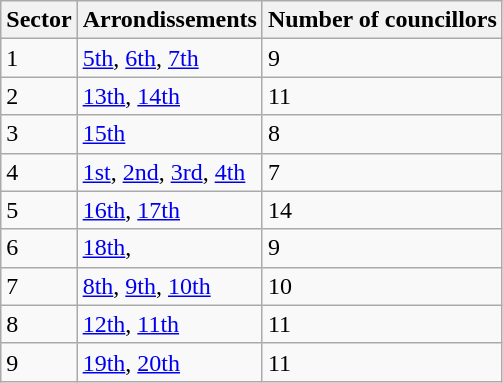<table class="wikitable">
<tr>
<th>Sector</th>
<th>Arrondissements</th>
<th>Number of councillors</th>
</tr>
<tr>
<td>1</td>
<td><a href='#'>5th</a>, <a href='#'>6th</a>, <a href='#'>7th</a></td>
<td>9</td>
</tr>
<tr>
<td>2</td>
<td><a href='#'>13th</a>, <a href='#'>14th</a></td>
<td>11</td>
</tr>
<tr>
<td>3</td>
<td><a href='#'>15th</a></td>
<td>8</td>
</tr>
<tr>
<td>4</td>
<td><a href='#'>1st</a>, <a href='#'>2nd</a>, <a href='#'>3rd</a>, <a href='#'>4th</a></td>
<td>7</td>
</tr>
<tr>
<td>5</td>
<td><a href='#'>16th</a>, <a href='#'>17th</a></td>
<td>14</td>
</tr>
<tr>
<td>6</td>
<td><a href='#'>18th</a>,</td>
<td>9</td>
</tr>
<tr>
<td>7</td>
<td><a href='#'>8th</a>, <a href='#'>9th</a>, <a href='#'>10th</a></td>
<td>10</td>
</tr>
<tr>
<td>8</td>
<td><a href='#'>12th</a>, <a href='#'>11th</a></td>
<td>11</td>
</tr>
<tr>
<td>9</td>
<td><a href='#'>19th</a>, <a href='#'>20th</a></td>
<td>11</td>
</tr>
</table>
